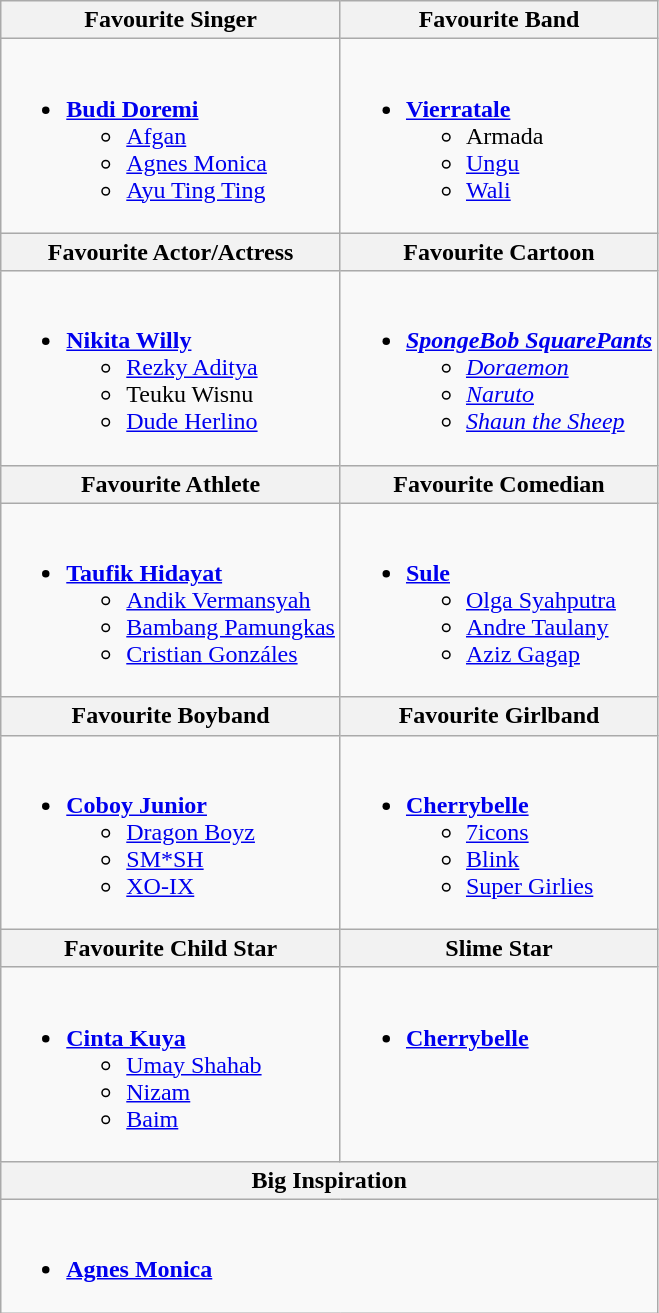<table class=wikitable style="width="100%">
<tr>
<th>Favourite Singer</th>
<th>Favourite Band</th>
</tr>
<tr>
<td valign="top"><br><ul><li><strong><a href='#'>Budi Doremi</a></strong><ul><li><a href='#'>Afgan</a></li><li><a href='#'>Agnes Monica</a></li><li><a href='#'>Ayu Ting Ting</a></li></ul></li></ul></td>
<td valign="top"><br><ul><li><strong><a href='#'>Vierratale</a></strong><ul><li>Armada</li><li><a href='#'>Ungu</a></li><li><a href='#'>Wali</a></li></ul></li></ul></td>
</tr>
<tr>
<th>Favourite Actor/Actress</th>
<th>Favourite Cartoon</th>
</tr>
<tr>
<td valign="top"><br><ul><li><strong><a href='#'>Nikita Willy</a></strong><ul><li><a href='#'>Rezky Aditya</a></li><li>Teuku Wisnu</li><li><a href='#'>Dude Herlino</a></li></ul></li></ul></td>
<td valign="top"><br><ul><li><strong><em><a href='#'>SpongeBob SquarePants</a></em></strong><ul><li><em><a href='#'>Doraemon</a></em></li><li><em><a href='#'>Naruto</a></em></li><li><em><a href='#'>Shaun the Sheep</a></em></li></ul></li></ul></td>
</tr>
<tr>
<th>Favourite Athlete</th>
<th>Favourite Comedian</th>
</tr>
<tr>
<td valign="top"><br><ul><li><strong><a href='#'>Taufik Hidayat</a></strong><ul><li><a href='#'>Andik Vermansyah</a></li><li><a href='#'>Bambang Pamungkas</a></li><li><a href='#'>Cristian Gonzáles</a></li></ul></li></ul></td>
<td valign="top"><br><ul><li><strong><a href='#'>Sule</a></strong><ul><li><a href='#'>Olga Syahputra</a></li><li><a href='#'>Andre Taulany</a></li><li><a href='#'>Aziz Gagap</a></li></ul></li></ul></td>
</tr>
<tr>
<th>Favourite Boyband</th>
<th>Favourite Girlband</th>
</tr>
<tr>
<td valign="top"><br><ul><li><strong><a href='#'>Coboy Junior</a></strong><ul><li><a href='#'>Dragon Boyz</a></li><li><a href='#'>SM*SH</a></li><li><a href='#'>XO-IX</a></li></ul></li></ul></td>
<td valign="top"><br><ul><li><strong><a href='#'>Cherrybelle</a></strong><ul><li><a href='#'>7icons</a></li><li><a href='#'>Blink</a></li><li><a href='#'>Super Girlies</a></li></ul></li></ul></td>
</tr>
<tr>
<th>Favourite Child Star</th>
<th>Slime Star</th>
</tr>
<tr>
<td valign="top"><br><ul><li><strong><a href='#'>Cinta Kuya</a></strong><ul><li><a href='#'>Umay Shahab</a></li><li><a href='#'>Nizam</a></li><li><a href='#'>Baim</a></li></ul></li></ul></td>
<td valign="top"><br><ul><li><strong><a href='#'>Cherrybelle</a></strong></li></ul></td>
</tr>
<tr>
<th colspan= "2">Big Inspiration</th>
</tr>
<tr>
<td valign="top" colspan= "2"><br><ul><li><strong><a href='#'>Agnes Monica</a></strong></li></ul></td>
</tr>
</table>
